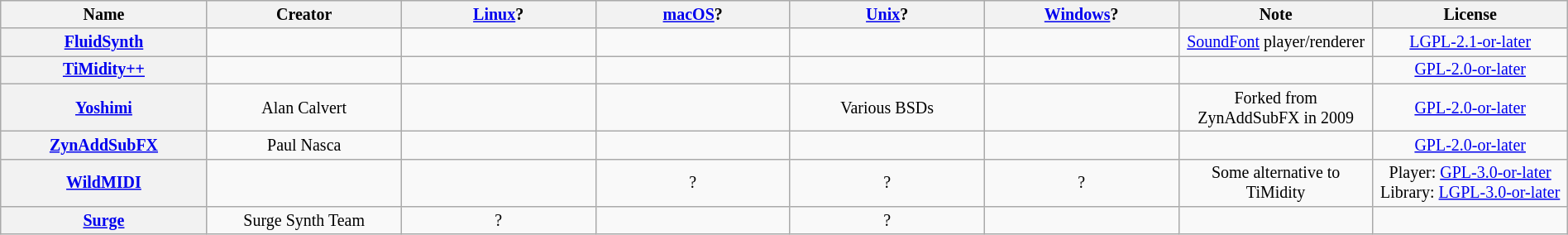<table class="wikitable sortable" style="width: 100%; table-layout: fixed; font-size: smaller; text-align: center;">
<tr style="background: #ececec">
<th style="width:12em">Name</th>
<th>Creator</th>
<th><a href='#'>Linux</a>?</th>
<th><a href='#'>macOS</a>?</th>
<th><a href='#'>Unix</a>?</th>
<th><a href='#'>Windows</a>?</th>
<th>Note</th>
<th>License</th>
</tr>
<tr>
<th><a href='#'>FluidSynth</a></th>
<td></td>
<td></td>
<td></td>
<td></td>
<td></td>
<td><a href='#'>SoundFont</a> player/renderer</td>
<td><a href='#'>LGPL-2.1-or-later</a></td>
</tr>
<tr>
<th><a href='#'>TiMidity++</a></th>
<td></td>
<td></td>
<td></td>
<td></td>
<td></td>
<td></td>
<td><a href='#'>GPL-2.0-or-later</a></td>
</tr>
<tr>
<th><a href='#'>Yoshimi</a></th>
<td>Alan Calvert</td>
<td></td>
<td></td>
<td> Various BSDs</td>
<td></td>
<td>Forked from ZynAddSubFX in 2009</td>
<td><a href='#'>GPL-2.0-or-later</a></td>
</tr>
<tr>
<th><a href='#'>ZynAddSubFX</a></th>
<td>Paul Nasca</td>
<td></td>
<td></td>
<td></td>
<td></td>
<td></td>
<td><a href='#'>GPL-2.0-or-later</a></td>
</tr>
<tr>
<th><a href='#'>WildMIDI</a></th>
<td></td>
<td></td>
<td>?</td>
<td>?</td>
<td>?</td>
<td>Some alternative to TiMidity</td>
<td>Player: <a href='#'>GPL-3.0-or-later</a><br>Library: <a href='#'>LGPL-3.0-or-later</a></td>
</tr>
<tr>
<th><a href='#'>Surge</a></th>
<td>Surge Synth Team</td>
<td>?</td>
<td></td>
<td>?</td>
<td></td>
<td></td>
</tr>
</table>
